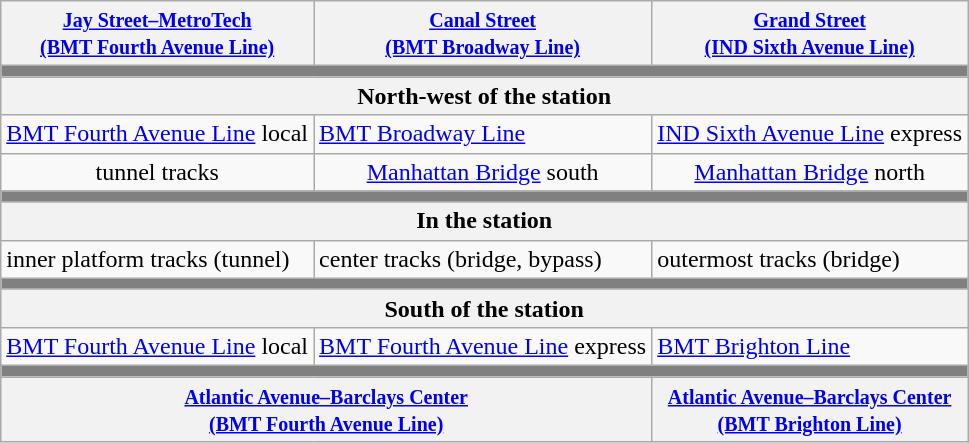<table class="wikitable">
<tr>
<th><small><a href='#'>Jay Street–MetroTech<br>(BMT Fourth Avenue Line)</a></small></th>
<th><small><a href='#'>Canal Street<br>(BMT Broadway Line)</a></small></th>
<th><small><a href='#'>Grand Street<br>(IND Sixth Avenue Line)</a></small></th>
</tr>
<tr>
<td bgcolor=#808080 colspan=3></td>
</tr>
<tr>
<th colspan=3>North-west of the station</th>
</tr>
<tr valign=top>
<td><a href='#'>BMT Fourth Avenue Line</a> local<br></td>
<td><a href='#'>BMT Broadway Line</a><br></td>
<td><a href='#'>IND Sixth Avenue Line</a> express<br></td>
</tr>
<tr>
<td align=center>tunnel tracks</td>
<td align=center><a href='#'>Manhattan Bridge</a> south</td>
<td align=center><a href='#'>Manhattan Bridge</a> north</td>
</tr>
<tr>
<td bgcolor=#808080 colspan=3></td>
</tr>
<tr>
<th colspan=3>In the station</th>
</tr>
<tr valign=top>
<td>inner platform tracks (tunnel)<br></td>
<td>center tracks (bridge, bypass)<br></td>
<td>outermost tracks (bridge)<br></td>
</tr>
<tr>
<td bgcolor=#808080 colspan=3></td>
</tr>
<tr>
<th colspan=3>South of the station</th>
</tr>
<tr valign=top>
<td><a href='#'>BMT Fourth Avenue Line</a> local<br></td>
<td><a href='#'>BMT Fourth Avenue Line</a> express<br></td>
<td><a href='#'>BMT Brighton Line</a><br></td>
</tr>
<tr>
<td bgcolor=#808080 colspan=3></td>
</tr>
<tr>
<th colspan=2><small><a href='#'>Atlantic Avenue–Barclays Center<br>(BMT Fourth Avenue Line)</a></small></th>
<th><small><a href='#'>Atlantic Avenue–Barclays Center<br>(BMT Brighton Line)</a></small></th>
</tr>
</table>
